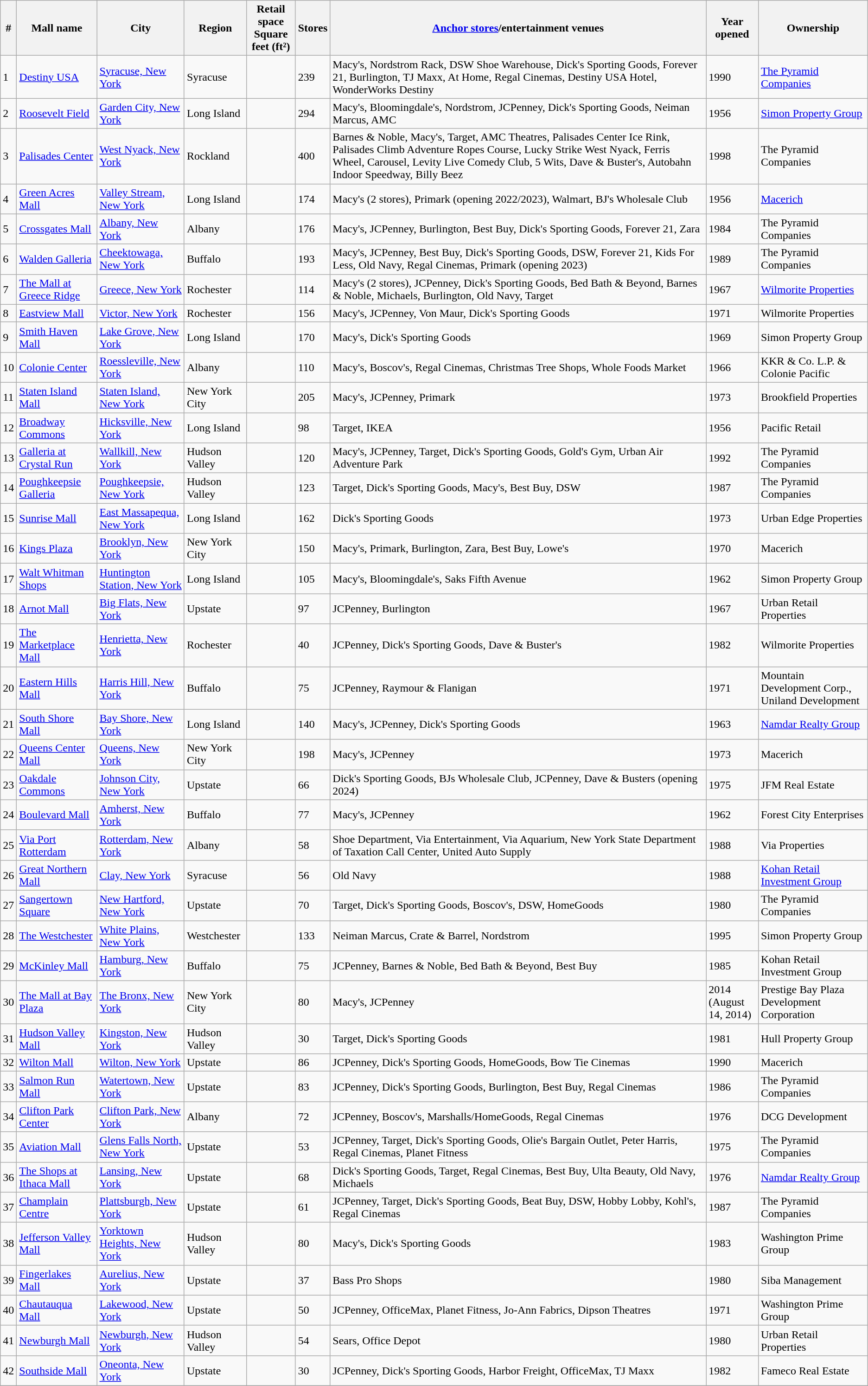<table class="wikitable sortable">
<tr>
<th data-sort-type=number>#</th>
<th>Mall name</th>
<th>City</th>
<th>Region</th>
<th>Retail space<br>Square feet (ft²)</th>
<th>Stores</th>
<th><a href='#'>Anchor stores</a>/entertainment venues</th>
<th>Year opened</th>
<th>Ownership</th>
</tr>
<tr>
<td>1</td>
<td><a href='#'>Destiny USA</a></td>
<td><a href='#'>Syracuse, New York</a></td>
<td>Syracuse</td>
<td><br></td>
<td>239</td>
<td>Macy's, Nordstrom Rack, DSW Shoe Warehouse, Dick's Sporting Goods, Forever 21, Burlington, TJ Maxx, At Home, Regal Cinemas, Destiny USA Hotel, WonderWorks Destiny</td>
<td>1990</td>
<td><a href='#'>The Pyramid Companies</a></td>
</tr>
<tr>
<td>2</td>
<td><a href='#'>Roosevelt Field</a></td>
<td><a href='#'>Garden City, New York</a></td>
<td>Long Island</td>
<td></td>
<td>294</td>
<td>Macy's, Bloomingdale's, Nordstrom, JCPenney, Dick's Sporting Goods, Neiman Marcus, AMC</td>
<td>1956</td>
<td><a href='#'>Simon Property Group</a></td>
</tr>
<tr>
<td>3</td>
<td><a href='#'>Palisades Center</a></td>
<td><a href='#'>West Nyack, New York</a></td>
<td>Rockland</td>
<td><br></td>
<td>400</td>
<td>Barnes & Noble, Macy's, Target, AMC Theatres, Palisades Center Ice Rink, Palisades Climb Adventure Ropes Course, Lucky Strike West Nyack, Ferris Wheel, Carousel, Levity Live Comedy Club, 5 Wits, Dave & Buster's, Autobahn Indoor Speedway, Billy Beez</td>
<td>1998</td>
<td>The Pyramid Companies</td>
</tr>
<tr>
<td>4</td>
<td><a href='#'>Green Acres Mall</a></td>
<td><a href='#'>Valley Stream, New York</a></td>
<td>Long Island</td>
<td><br></td>
<td>174</td>
<td>Macy's (2 stores), Primark (opening 2022/2023), Walmart, BJ's Wholesale Club</td>
<td>1956</td>
<td><a href='#'>Macerich</a></td>
</tr>
<tr>
<td>5</td>
<td><a href='#'>Crossgates Mall</a></td>
<td><a href='#'>Albany, New York</a></td>
<td>Albany</td>
<td><br></td>
<td>176</td>
<td>Macy's, JCPenney, Burlington, Best Buy, Dick's Sporting Goods, Forever 21, Zara</td>
<td>1984</td>
<td>The Pyramid Companies</td>
</tr>
<tr>
<td>6</td>
<td><a href='#'>Walden Galleria</a></td>
<td><a href='#'>Cheektowaga, New York</a></td>
<td>Buffalo</td>
<td><br></td>
<td>193</td>
<td>Macy's, JCPenney, Best Buy, Dick's Sporting Goods, DSW, Forever 21, Kids For Less, Old Navy, Regal Cinemas, Primark (opening 2023)</td>
<td>1989</td>
<td>The Pyramid Companies</td>
</tr>
<tr>
<td>7</td>
<td><a href='#'>The Mall at Greece Ridge</a></td>
<td><a href='#'>Greece, New York</a></td>
<td>Rochester</td>
<td></td>
<td>114</td>
<td>Macy's (2 stores), JCPenney, Dick's Sporting Goods, Bed Bath & Beyond, Barnes & Noble, Michaels, Burlington, Old Navy, Target</td>
<td>1967</td>
<td><a href='#'>Wilmorite Properties</a></td>
</tr>
<tr>
<td>8</td>
<td><a href='#'>Eastview Mall</a></td>
<td><a href='#'>Victor, New York</a></td>
<td>Rochester</td>
<td></td>
<td>156</td>
<td>Macy's, JCPenney, Von Maur, Dick's Sporting Goods</td>
<td>1971</td>
<td>Wilmorite Properties</td>
</tr>
<tr>
<td>9</td>
<td><a href='#'>Smith Haven Mall</a></td>
<td><a href='#'>Lake Grove, New York</a></td>
<td>Long Island</td>
<td></td>
<td>170</td>
<td>Macy's, Dick's Sporting Goods</td>
<td>1969</td>
<td>Simon Property Group</td>
</tr>
<tr>
<td>10</td>
<td><a href='#'>Colonie Center</a></td>
<td><a href='#'>Roessleville, New York</a></td>
<td>Albany</td>
<td></td>
<td>110</td>
<td>Macy's, Boscov's, Regal Cinemas, Christmas Tree Shops, Whole Foods Market</td>
<td>1966</td>
<td>KKR & Co. L.P. & Colonie Pacific</td>
</tr>
<tr>
<td>11</td>
<td><a href='#'>Staten Island Mall</a></td>
<td><a href='#'>Staten Island, New York</a></td>
<td>New York City</td>
<td><br></td>
<td>205</td>
<td>Macy's, JCPenney, Primark</td>
<td>1973</td>
<td>Brookfield Properties</td>
</tr>
<tr>
<td>12</td>
<td><a href='#'>Broadway Commons</a></td>
<td><a href='#'>Hicksville, New York</a></td>
<td>Long Island</td>
<td></td>
<td>98</td>
<td>Target, IKEA</td>
<td>1956</td>
<td>Pacific Retail</td>
</tr>
<tr>
<td>13</td>
<td><a href='#'>Galleria at Crystal Run</a></td>
<td><a href='#'>Wallkill, New York</a></td>
<td>Hudson Valley</td>
<td><br></td>
<td>120</td>
<td>Macy's, JCPenney, Target, Dick's Sporting Goods, Gold's Gym, Urban Air Adventure Park</td>
<td>1992</td>
<td>The Pyramid Companies</td>
</tr>
<tr>
<td>14</td>
<td><a href='#'>Poughkeepsie Galleria</a></td>
<td><a href='#'>Poughkeepsie, New York</a></td>
<td>Hudson Valley</td>
<td><br></td>
<td>123</td>
<td>Target, Dick's Sporting Goods, Macy's, Best Buy, DSW</td>
<td>1987</td>
<td>The Pyramid Companies</td>
</tr>
<tr>
<td>15</td>
<td><a href='#'>Sunrise Mall</a></td>
<td><a href='#'>East Massapequa, New York</a></td>
<td>Long Island</td>
<td><br></td>
<td>162</td>
<td>Dick's Sporting Goods</td>
<td>1973</td>
<td>Urban Edge Properties</td>
</tr>
<tr>
<td>16</td>
<td><a href='#'>Kings Plaza</a></td>
<td><a href='#'>Brooklyn, New York</a></td>
<td>New York City</td>
<td><br></td>
<td>150</td>
<td>Macy's, Primark, Burlington, Zara, Best Buy, Lowe's</td>
<td>1970</td>
<td>Macerich</td>
</tr>
<tr>
<td>17</td>
<td><a href='#'>Walt Whitman Shops</a></td>
<td><a href='#'>Huntington Station, New York</a></td>
<td>Long Island</td>
<td></td>
<td>105</td>
<td>Macy's, Bloomingdale's, Saks Fifth Avenue</td>
<td>1962</td>
<td>Simon Property Group</td>
</tr>
<tr>
<td>18</td>
<td><a href='#'>Arnot Mall</a></td>
<td><a href='#'>Big Flats, New York</a></td>
<td>Upstate</td>
<td></td>
<td>97</td>
<td>JCPenney, Burlington</td>
<td>1967</td>
<td>Urban Retail Properties</td>
</tr>
<tr>
<td>19</td>
<td><a href='#'>The Marketplace Mall</a></td>
<td><a href='#'>Henrietta, New York</a></td>
<td>Rochester</td>
<td></td>
<td>40</td>
<td>JCPenney, Dick's Sporting Goods, Dave & Buster's</td>
<td>1982</td>
<td>Wilmorite Properties</td>
</tr>
<tr>
<td>20</td>
<td><a href='#'>Eastern Hills Mall</a></td>
<td><a href='#'>Harris Hill, New York</a></td>
<td>Buffalo</td>
<td></td>
<td>75</td>
<td>JCPenney, Raymour & Flanigan</td>
<td>1971</td>
<td>Mountain Development Corp., Uniland Development</td>
</tr>
<tr>
<td>21</td>
<td><a href='#'>South Shore Mall</a></td>
<td><a href='#'>Bay Shore, New York</a></td>
<td>Long Island</td>
<td><br></td>
<td>140</td>
<td>Macy's, JCPenney, Dick's Sporting Goods</td>
<td>1963</td>
<td><a href='#'>Namdar Realty Group</a></td>
</tr>
<tr>
<td>22</td>
<td><a href='#'>Queens Center Mall</a></td>
<td><a href='#'>Queens, New York</a></td>
<td>New York City</td>
<td><br></td>
<td>198</td>
<td>Macy's, JCPenney</td>
<td>1973</td>
<td>Macerich</td>
</tr>
<tr>
<td>23</td>
<td><a href='#'>Oakdale Commons</a></td>
<td><a href='#'>Johnson City, New York</a></td>
<td>Upstate</td>
<td><br></td>
<td>66</td>
<td>Dick's Sporting Goods, BJs Wholesale Club, JCPenney, Dave & Busters (opening 2024)</td>
<td>1975</td>
<td>JFM Real Estate</td>
</tr>
<tr>
<td>24</td>
<td><a href='#'>Boulevard Mall</a></td>
<td><a href='#'>Amherst, New York</a></td>
<td>Buffalo</td>
<td></td>
<td>77</td>
<td>Macy's, JCPenney</td>
<td>1962</td>
<td>Forest City Enterprises</td>
</tr>
<tr>
<td>25</td>
<td><a href='#'>Via Port Rotterdam</a></td>
<td><a href='#'>Rotterdam, New York</a></td>
<td>Albany</td>
<td></td>
<td>58</td>
<td>Shoe Department, Via Entertainment, Via Aquarium, New York State Department of Taxation Call Center, United Auto Supply</td>
<td>1988</td>
<td>Via Properties</td>
</tr>
<tr>
<td>26</td>
<td><a href='#'>Great Northern Mall</a></td>
<td><a href='#'>Clay, New York</a></td>
<td>Syracuse</td>
<td><br></td>
<td>56</td>
<td>Old Navy</td>
<td>1988</td>
<td><a href='#'>Kohan Retail Investment Group</a></td>
</tr>
<tr>
<td>27</td>
<td><a href='#'>Sangertown Square</a></td>
<td><a href='#'>New Hartford, New York</a></td>
<td>Upstate</td>
<td><br></td>
<td>70</td>
<td>Target, Dick's Sporting Goods, Boscov's, DSW, HomeGoods</td>
<td>1980</td>
<td>The Pyramid Companies</td>
</tr>
<tr>
<td>28</td>
<td><a href='#'>The Westchester</a></td>
<td><a href='#'>White Plains, New York</a></td>
<td>Westchester</td>
<td></td>
<td>133</td>
<td>Neiman Marcus, Crate & Barrel, Nordstrom</td>
<td>1995</td>
<td>Simon Property Group</td>
</tr>
<tr>
<td>29</td>
<td><a href='#'>McKinley Mall</a></td>
<td><a href='#'>Hamburg, New York</a></td>
<td>Buffalo</td>
<td></td>
<td>75</td>
<td>JCPenney, Barnes & Noble, Bed Bath & Beyond, Best Buy</td>
<td>1985</td>
<td>Kohan Retail Investment Group</td>
</tr>
<tr>
<td>30</td>
<td><a href='#'>The Mall at Bay Plaza</a></td>
<td><a href='#'>The Bronx, New York</a></td>
<td>New York City</td>
<td></td>
<td>80</td>
<td>Macy's, JCPenney</td>
<td>2014<br>(August 14, 2014)</td>
<td>Prestige Bay Plaza Development Corporation</td>
</tr>
<tr>
<td>31</td>
<td><a href='#'>Hudson Valley Mall</a></td>
<td><a href='#'>Kingston, New York</a></td>
<td>Hudson Valley</td>
<td></td>
<td>30</td>
<td>Target, Dick's Sporting Goods</td>
<td>1981</td>
<td>Hull Property Group</td>
</tr>
<tr>
<td>32</td>
<td><a href='#'>Wilton Mall</a></td>
<td><a href='#'>Wilton, New York</a></td>
<td>Upstate</td>
<td></td>
<td>86</td>
<td>JCPenney, Dick's Sporting Goods, HomeGoods, Bow Tie Cinemas</td>
<td>1990</td>
<td>Macerich</td>
</tr>
<tr>
<td>33</td>
<td><a href='#'>Salmon Run Mall</a></td>
<td><a href='#'>Watertown, New York</a></td>
<td>Upstate</td>
<td><br></td>
<td>83</td>
<td>JCPenney, Dick's Sporting Goods, Burlington, Best Buy, Regal Cinemas</td>
<td>1986</td>
<td>The Pyramid Companies</td>
</tr>
<tr>
<td>34</td>
<td><a href='#'>Clifton Park Center</a></td>
<td><a href='#'>Clifton Park, New York</a></td>
<td>Albany</td>
<td><br></td>
<td>72</td>
<td>JCPenney, Boscov's, Marshalls/HomeGoods, Regal Cinemas</td>
<td>1976</td>
<td>DCG Development</td>
</tr>
<tr>
<td>35</td>
<td><a href='#'>Aviation Mall</a></td>
<td><a href='#'>Glens Falls North, New York</a></td>
<td>Upstate</td>
<td><br></td>
<td>53</td>
<td>JCPenney, Target, Dick's Sporting Goods, Olie's Bargain Outlet, Peter Harris, Regal Cinemas, Planet Fitness</td>
<td>1975</td>
<td>The Pyramid Companies</td>
</tr>
<tr>
<td>36</td>
<td><a href='#'>The Shops at Ithaca Mall</a></td>
<td><a href='#'>Lansing, New York</a></td>
<td>Upstate</td>
<td></td>
<td>68</td>
<td>Dick's Sporting Goods, Target, Regal Cinemas, Best Buy, Ulta Beauty, Old Navy, Michaels</td>
<td>1976</td>
<td><a href='#'>Namdar Realty Group</a></td>
</tr>
<tr>
<td>37</td>
<td><a href='#'>Champlain Centre</a></td>
<td><a href='#'>Plattsburgh, New York</a></td>
<td>Upstate</td>
<td><br></td>
<td>61</td>
<td>JCPenney, Target, Dick's Sporting Goods, Beat Buy, DSW, Hobby Lobby, Kohl's, Regal Cinemas</td>
<td>1987</td>
<td>The Pyramid Companies</td>
</tr>
<tr>
<td>38</td>
<td><a href='#'>Jefferson Valley Mall</a></td>
<td><a href='#'>Yorktown Heights, New York</a></td>
<td>Hudson Valley</td>
<td></td>
<td>80</td>
<td>Macy's, Dick's Sporting Goods</td>
<td>1983</td>
<td>Washington Prime Group</td>
</tr>
<tr>
<td>39</td>
<td><a href='#'>Fingerlakes Mall</a></td>
<td><a href='#'>Aurelius, New York</a></td>
<td>Upstate</td>
<td></td>
<td>37</td>
<td>Bass Pro Shops</td>
<td>1980</td>
<td>Siba Management</td>
</tr>
<tr>
<td>40</td>
<td><a href='#'>Chautauqua Mall</a></td>
<td><a href='#'>Lakewood, New York</a></td>
<td>Upstate</td>
<td></td>
<td>50</td>
<td>JCPenney, OfficeMax, Planet Fitness, Jo-Ann Fabrics, Dipson Theatres</td>
<td>1971</td>
<td>Washington Prime Group</td>
</tr>
<tr>
<td>41</td>
<td><a href='#'>Newburgh Mall</a></td>
<td><a href='#'>Newburgh, New York</a></td>
<td>Hudson Valley</td>
<td></td>
<td>54</td>
<td>Sears, Office Depot</td>
<td>1980</td>
<td>Urban Retail Properties</td>
</tr>
<tr>
<td>42</td>
<td><a href='#'>Southside Mall</a></td>
<td><a href='#'>Oneonta, New York</a></td>
<td>Upstate</td>
<td></td>
<td>30</td>
<td>JCPenney, Dick's Sporting Goods, Harbor Freight, OfficeMax, TJ Maxx</td>
<td>1982</td>
<td>Fameco Real Estate</td>
</tr>
<tr>
</tr>
</table>
